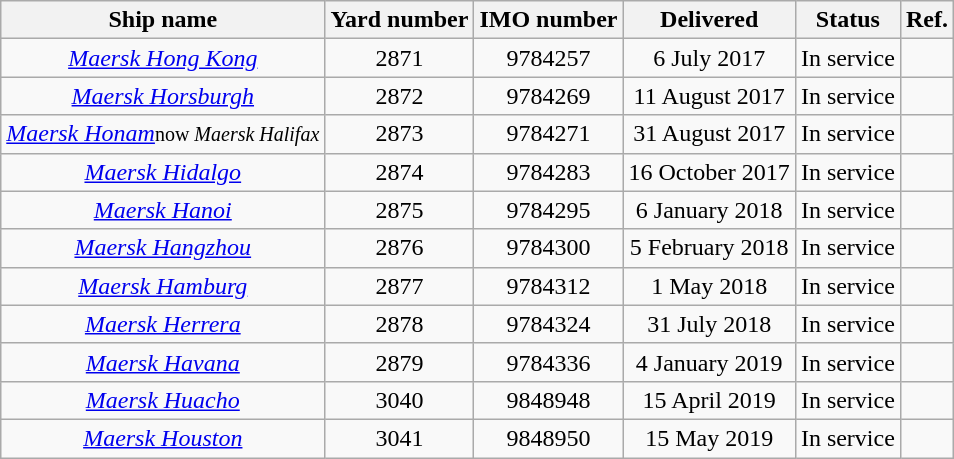<table class="wikitable" style="text-align:center">
<tr>
<th>Ship name</th>
<th>Yard number</th>
<th>IMO number</th>
<th>Delivered</th>
<th>Status</th>
<th>Ref.</th>
</tr>
<tr>
<td><em><a href='#'>Maersk Hong Kong</a></em></td>
<td>2871</td>
<td>9784257</td>
<td>6 July 2017</td>
<td>In service</td>
<td></td>
</tr>
<tr>
<td><em><a href='#'>Maersk Horsburgh</a></em></td>
<td>2872</td>
<td>9784269</td>
<td>11 August 2017</td>
<td>In service</td>
<td></td>
</tr>
<tr>
<td><em><a href='#'>Maersk Honam</a></em><small>now <em>Maersk Halifax</em></small></td>
<td>2873</td>
<td>9784271</td>
<td>31 August 2017</td>
<td>In service</td>
<td></td>
</tr>
<tr>
<td><em><a href='#'>Maersk Hidalgo</a></em></td>
<td>2874</td>
<td>9784283</td>
<td>16 October 2017</td>
<td>In service</td>
<td></td>
</tr>
<tr>
<td><em><a href='#'>Maersk Hanoi</a></em></td>
<td>2875</td>
<td>9784295</td>
<td>6 January 2018</td>
<td>In service</td>
<td></td>
</tr>
<tr>
<td><em><a href='#'>Maersk Hangzhou</a></em></td>
<td>2876</td>
<td>9784300</td>
<td>5 February 2018</td>
<td>In service</td>
<td></td>
</tr>
<tr>
<td><em><a href='#'>Maersk Hamburg</a></em></td>
<td>2877</td>
<td>9784312</td>
<td>1 May 2018</td>
<td>In service</td>
<td></td>
</tr>
<tr>
<td><em><a href='#'>Maersk Herrera</a></em></td>
<td>2878</td>
<td>9784324</td>
<td>31 July 2018</td>
<td>In service</td>
<td></td>
</tr>
<tr>
<td><em><a href='#'>Maersk Havana</a></em></td>
<td>2879</td>
<td>9784336</td>
<td>4 January 2019</td>
<td>In service</td>
<td></td>
</tr>
<tr>
<td><em><a href='#'>Maersk Huacho</a></em></td>
<td>3040</td>
<td>9848948</td>
<td>15 April 2019</td>
<td>In service</td>
<td></td>
</tr>
<tr>
<td><em><a href='#'>Maersk Houston</a></em></td>
<td>3041</td>
<td>9848950</td>
<td>15 May 2019</td>
<td>In service</td>
<td></td>
</tr>
</table>
